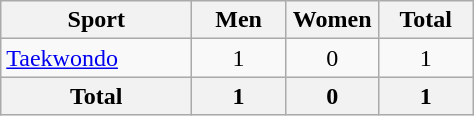<table class="wikitable sortable" style="text-align:center;">
<tr>
<th width=120>Sport</th>
<th width=55>Men</th>
<th width=55>Women</th>
<th width=55>Total</th>
</tr>
<tr>
<td align=left><a href='#'>Taekwondo</a></td>
<td>1</td>
<td>0</td>
<td>1</td>
</tr>
<tr>
<th>Total</th>
<th>1</th>
<th>0</th>
<th>1</th>
</tr>
</table>
